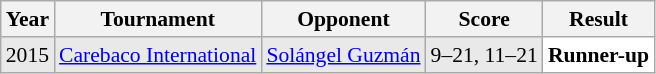<table class="sortable wikitable" style="font-size: 90%;">
<tr>
<th>Year</th>
<th>Tournament</th>
<th>Opponent</th>
<th>Score</th>
<th>Result</th>
</tr>
<tr style="background:#E9E9E9">
<td align="center">2015</td>
<td align="left"><a href='#'>Carebaco International</a></td>
<td align="left"> <a href='#'>Solángel Guzmán</a></td>
<td align="left">9–21, 11–21</td>
<td style="text-align:left; background:white"> <strong>Runner-up</strong></td>
</tr>
</table>
